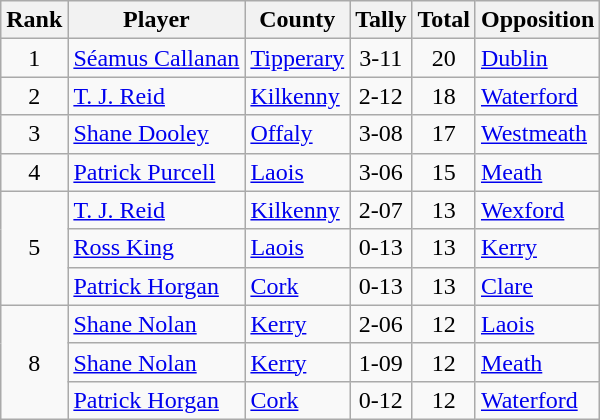<table class="wikitable">
<tr>
<th>Rank</th>
<th>Player</th>
<th>County</th>
<th>Tally</th>
<th>Total</th>
<th>Opposition</th>
</tr>
<tr>
<td rowspan=1 align=center>1</td>
<td><a href='#'>Séamus Callanan</a></td>
<td><a href='#'>Tipperary</a></td>
<td align=center>3-11</td>
<td align=center>20</td>
<td><a href='#'>Dublin</a></td>
</tr>
<tr>
<td rowspan=1 align=center>2</td>
<td><a href='#'>T. J. Reid</a></td>
<td><a href='#'>Kilkenny</a></td>
<td align=center>2-12</td>
<td align=center>18</td>
<td><a href='#'>Waterford</a></td>
</tr>
<tr>
<td rowspan=1 align=center>3</td>
<td><a href='#'>Shane Dooley</a></td>
<td><a href='#'>Offaly</a></td>
<td align=center>3-08</td>
<td align=center>17</td>
<td><a href='#'>Westmeath</a></td>
</tr>
<tr>
<td rowspan=1 align=center>4</td>
<td><a href='#'>Patrick Purcell</a></td>
<td><a href='#'>Laois</a></td>
<td align=center>3-06</td>
<td align=center>15</td>
<td><a href='#'>Meath</a></td>
</tr>
<tr>
<td rowspan=3 align=center>5</td>
<td><a href='#'>T. J. Reid</a></td>
<td><a href='#'>Kilkenny</a></td>
<td align=center>2-07</td>
<td align=center>13</td>
<td><a href='#'>Wexford</a></td>
</tr>
<tr>
<td><a href='#'>Ross King</a></td>
<td><a href='#'>Laois</a></td>
<td align=center>0-13</td>
<td align=center>13</td>
<td><a href='#'>Kerry</a></td>
</tr>
<tr>
<td><a href='#'>Patrick Horgan</a></td>
<td><a href='#'>Cork</a></td>
<td align=center>0-13</td>
<td align=center>13</td>
<td><a href='#'>Clare</a></td>
</tr>
<tr>
<td rowspan=3 align=center>8</td>
<td><a href='#'>Shane Nolan</a></td>
<td><a href='#'>Kerry</a></td>
<td align=center>2-06</td>
<td align=center>12</td>
<td><a href='#'>Laois</a></td>
</tr>
<tr>
<td><a href='#'>Shane Nolan</a></td>
<td><a href='#'>Kerry</a></td>
<td align=center>1-09</td>
<td align=center>12</td>
<td><a href='#'>Meath</a></td>
</tr>
<tr>
<td><a href='#'>Patrick Horgan</a></td>
<td><a href='#'>Cork</a></td>
<td align=center>0-12</td>
<td align=center>12</td>
<td><a href='#'>Waterford</a></td>
</tr>
</table>
